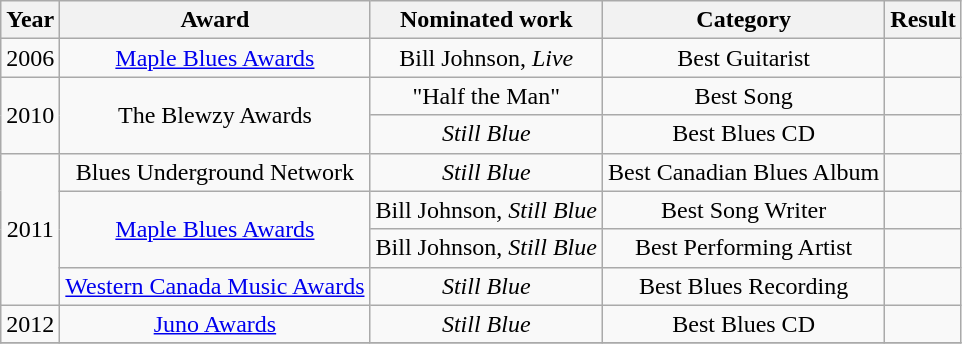<table class="wikitable" style="text-align:center;font-size:100%;">
<tr>
<th>Year</th>
<th>Award</th>
<th>Nominated work</th>
<th>Category</th>
<th>Result</th>
</tr>
<tr>
<td rowspan="1">2006</td>
<td rowspan="1"><a href='#'>Maple Blues Awards</a></td>
<td>Bill Johnson, <em>Live</em></td>
<td>Best Guitarist</td>
<td></td>
</tr>
<tr>
<td rowspan="2">2010</td>
<td rowspan="2">The Blewzy Awards</td>
<td>"Half the Man"</td>
<td>Best Song</td>
<td></td>
</tr>
<tr>
<td><em>Still Blue</em></td>
<td>Best Blues CD</td>
<td></td>
</tr>
<tr>
<td rowspan="4">2011</td>
<td rowspan="1">Blues Underground Network</td>
<td><em>Still Blue</em></td>
<td>Best Canadian Blues Album</td>
<td></td>
</tr>
<tr>
<td rowspan="2"><a href='#'>Maple Blues Awards</a></td>
<td>Bill Johnson, <em>Still Blue</em></td>
<td>Best Song Writer</td>
<td></td>
</tr>
<tr>
<td>Bill Johnson, <em>Still Blue</em></td>
<td>Best Performing Artist</td>
<td></td>
</tr>
<tr>
<td rowspan="1"><a href='#'>Western Canada Music Awards</a></td>
<td><em>Still Blue</em></td>
<td>Best Blues Recording</td>
<td></td>
</tr>
<tr>
<td rowspan="1">2012</td>
<td rowspan="1"><a href='#'>Juno Awards</a></td>
<td><em>Still Blue</em></td>
<td>Best Blues CD</td>
<td></td>
</tr>
<tr>
</tr>
</table>
